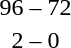<table style="text-align:center;">
<tr>
<th width=200></th>
<th width=100></th>
<th width=200></th>
<th></th>
</tr>
<tr>
<td align=right><strong></strong></td>
<td>96 – 72</td>
<td align=left></td>
</tr>
<tr>
<td align=right><strong></strong></td>
<td>2 – 0 </td>
<td align=left></td>
</tr>
</table>
